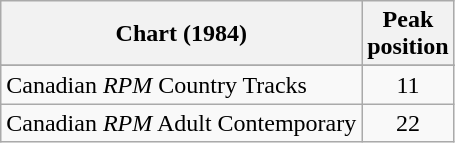<table class="wikitable sortable">
<tr>
<th align="left">Chart (1984)</th>
<th align="center">Peak<br>position</th>
</tr>
<tr>
</tr>
<tr>
</tr>
<tr>
<td align="left">Canadian <em>RPM</em> Country Tracks</td>
<td align="center">11</td>
</tr>
<tr>
<td align="left">Canadian <em>RPM</em> Adult Contemporary</td>
<td align="center">22</td>
</tr>
</table>
